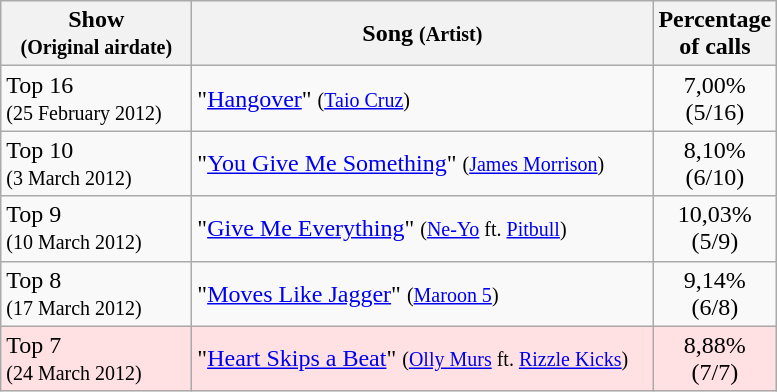<table class="wikitable">
<tr ">
<th style="width:120px;">Show<br><small>(Original airdate)</small></th>
<th style="width:300px;">Song <small>(Artist)</small></th>
<th style="width:28px;">Percentage of calls</th>
</tr>
<tr>
<td align="left">Top 16<br><small>(25 February 2012)</small></td>
<td align="left">"<a href='#'>Hangover</a>" <small>(<a href='#'>Taio Cruz</a>)</small></td>
<td style="text-align:center;">7,00% (5/16)</td>
</tr>
<tr>
<td align="left">Top 10<br><small>(3 March 2012)</small></td>
<td align="left">"<a href='#'>You Give Me Something</a>" <small>(<a href='#'>James Morrison</a>)</small></td>
<td style="text-align:center;">8,10% (6/10)</td>
</tr>
<tr>
<td align="left">Top 9<br><small>(10 March 2012)</small></td>
<td align="left">"<a href='#'>Give Me Everything</a>" <small>(<a href='#'>Ne-Yo</a> ft. <a href='#'>Pitbull</a>)</small></td>
<td style="text-align:center;">10,03% (5/9)</td>
</tr>
<tr>
<td align="left">Top 8<br><small>(17 March 2012)</small></td>
<td align="left">"<a href='#'>Moves Like Jagger</a>" <small>(<a href='#'>Maroon 5</a>)</small></td>
<td style="text-align:center;">9,14% (6/8)</td>
</tr>
<tr bgcolor="#FFE1E4">
<td align="left">Top 7<br><small>(24 March 2012)</small></td>
<td align="left">"<a href='#'>Heart Skips a Beat</a>" <small>(<a href='#'>Olly Murs</a> ft. <a href='#'>Rizzle Kicks</a>)</small></td>
<td style="text-align:center;">8,88% (7/7)</td>
</tr>
</table>
